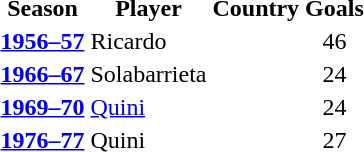<table class="toccolours">
<tr>
<th>Season</th>
<th>Player</th>
<th>Country</th>
<th>Goals</th>
</tr>
<tr>
<td><strong><a href='#'>1956–57</a></strong></td>
<td>Ricardo</td>
<td></td>
<td align="center">46</td>
</tr>
<tr>
<td><strong><a href='#'>1966–67</a></strong></td>
<td>Solabarrieta</td>
<td></td>
<td align="center">24</td>
</tr>
<tr>
<td><strong><a href='#'>1969–70</a></strong></td>
<td><a href='#'>Quini</a></td>
<td></td>
<td align="center">24</td>
</tr>
<tr>
<td><strong><a href='#'>1976–77</a></strong></td>
<td>Quini</td>
<td></td>
<td align="center">27</td>
</tr>
<tr>
</tr>
</table>
